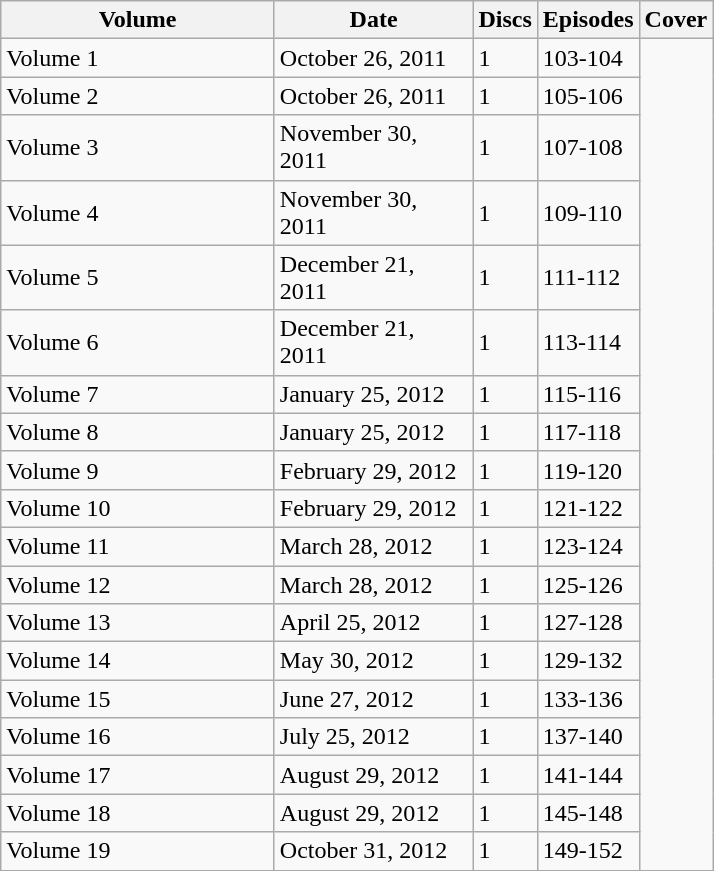<table class="wikitable">
<tr>
<th style="width:175px">Volume</th>
<th style="width:125px">Date</th>
<th>Discs</th>
<th>Episodes</th>
<th>Cover</th>
</tr>
<tr>
<td>Volume 1</td>
<td>October 26, 2011</td>
<td>1</td>
<td>103-104</td>
</tr>
<tr>
<td>Volume 2</td>
<td>October 26, 2011</td>
<td>1</td>
<td>105-106</td>
</tr>
<tr>
<td>Volume 3</td>
<td>November 30, 2011</td>
<td>1</td>
<td>107-108</td>
</tr>
<tr>
<td>Volume 4</td>
<td>November 30, 2011</td>
<td>1</td>
<td>109-110</td>
</tr>
<tr>
<td>Volume 5</td>
<td>December 21, 2011</td>
<td>1</td>
<td>111-112</td>
</tr>
<tr>
<td>Volume 6</td>
<td>December 21, 2011</td>
<td>1</td>
<td>113-114</td>
</tr>
<tr>
<td>Volume 7</td>
<td>January 25, 2012</td>
<td>1</td>
<td>115-116</td>
</tr>
<tr>
<td>Volume 8</td>
<td>January 25, 2012</td>
<td>1</td>
<td>117-118</td>
</tr>
<tr>
<td>Volume 9</td>
<td>February 29, 2012</td>
<td>1</td>
<td>119-120</td>
</tr>
<tr>
<td>Volume 10</td>
<td>February 29, 2012</td>
<td>1</td>
<td>121-122</td>
</tr>
<tr>
<td>Volume 11</td>
<td>March 28, 2012</td>
<td>1</td>
<td>123-124</td>
</tr>
<tr>
<td>Volume 12</td>
<td>March 28, 2012</td>
<td>1</td>
<td>125-126</td>
</tr>
<tr>
<td>Volume 13</td>
<td>April 25, 2012</td>
<td>1</td>
<td>127-128</td>
</tr>
<tr>
<td>Volume 14</td>
<td>May 30, 2012</td>
<td>1</td>
<td>129-132</td>
</tr>
<tr>
<td>Volume 15</td>
<td>June 27, 2012</td>
<td>1</td>
<td>133-136</td>
</tr>
<tr>
<td>Volume 16</td>
<td>July 25, 2012</td>
<td>1</td>
<td>137-140</td>
</tr>
<tr>
<td>Volume 17</td>
<td>August 29, 2012</td>
<td>1</td>
<td>141-144</td>
</tr>
<tr>
<td>Volume 18</td>
<td>August 29, 2012</td>
<td>1</td>
<td>145-148</td>
</tr>
<tr>
<td>Volume 19</td>
<td>October 31, 2012</td>
<td>1</td>
<td>149-152</td>
</tr>
<tr>
</tr>
</table>
